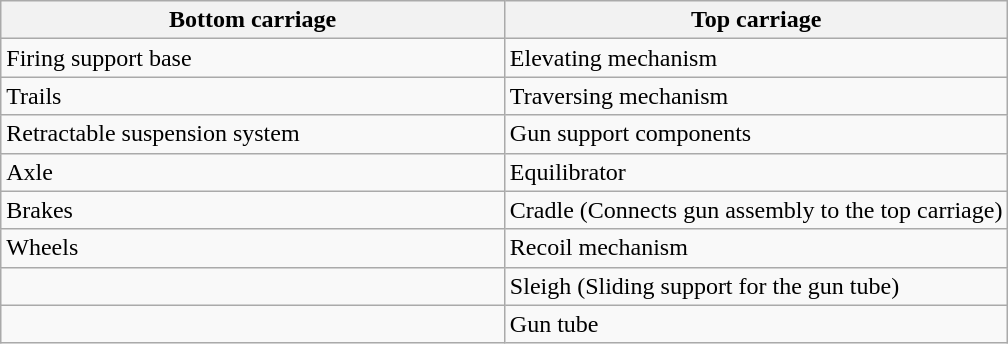<table class="wikitable">
<tr style="vertical-align:top; text-align:center">
<th width="50%">Bottom carriage</th>
<th width="50%">Top carriage</th>
</tr>
<tr>
<td>Firing support base</td>
<td>Elevating mechanism</td>
</tr>
<tr>
<td>Trails</td>
<td>Traversing mechanism</td>
</tr>
<tr>
<td>Retractable suspension system</td>
<td>Gun support components</td>
</tr>
<tr>
<td>Axle</td>
<td>Equilibrator</td>
</tr>
<tr>
<td>Brakes</td>
<td>Cradle (Connects gun assembly to the top carriage)</td>
</tr>
<tr>
<td>Wheels</td>
<td>Recoil mechanism</td>
</tr>
<tr>
<td></td>
<td>Sleigh (Sliding support for the gun tube)</td>
</tr>
<tr>
<td></td>
<td>Gun tube</td>
</tr>
</table>
